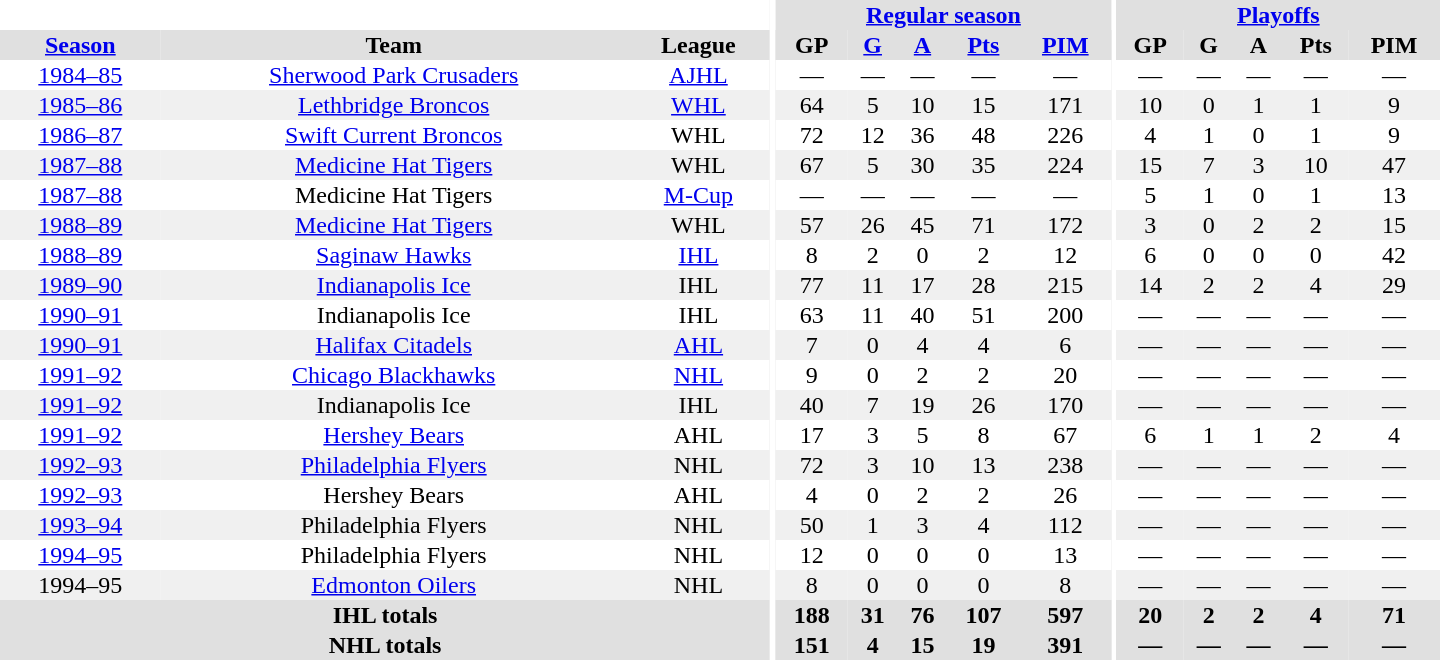<table border="0" cellpadding="1" cellspacing="0" style="text-align:center; width:60em">
<tr bgcolor="#e0e0e0">
<th colspan="3" bgcolor="#ffffff"></th>
<th rowspan="100" bgcolor="#ffffff"></th>
<th colspan="5"><a href='#'>Regular season</a></th>
<th rowspan="100" bgcolor="#ffffff"></th>
<th colspan="5"><a href='#'>Playoffs</a></th>
</tr>
<tr bgcolor="#e0e0e0">
<th><a href='#'>Season</a></th>
<th>Team</th>
<th>League</th>
<th>GP</th>
<th><a href='#'>G</a></th>
<th><a href='#'>A</a></th>
<th><a href='#'>Pts</a></th>
<th><a href='#'>PIM</a></th>
<th>GP</th>
<th>G</th>
<th>A</th>
<th>Pts</th>
<th>PIM</th>
</tr>
<tr>
<td><a href='#'>1984–85</a></td>
<td><a href='#'>Sherwood Park Crusaders</a></td>
<td><a href='#'>AJHL</a></td>
<td>—</td>
<td>—</td>
<td>—</td>
<td>—</td>
<td>—</td>
<td>—</td>
<td>—</td>
<td>—</td>
<td>—</td>
<td>—</td>
</tr>
<tr bgcolor="#f0f0f0">
<td><a href='#'>1985–86</a></td>
<td><a href='#'>Lethbridge Broncos</a></td>
<td><a href='#'>WHL</a></td>
<td>64</td>
<td>5</td>
<td>10</td>
<td>15</td>
<td>171</td>
<td>10</td>
<td>0</td>
<td>1</td>
<td>1</td>
<td>9</td>
</tr>
<tr>
<td><a href='#'>1986–87</a></td>
<td><a href='#'>Swift Current Broncos</a></td>
<td>WHL</td>
<td>72</td>
<td>12</td>
<td>36</td>
<td>48</td>
<td>226</td>
<td>4</td>
<td>1</td>
<td>0</td>
<td>1</td>
<td>9</td>
</tr>
<tr bgcolor="#f0f0f0">
<td><a href='#'>1987–88</a></td>
<td><a href='#'>Medicine Hat Tigers</a></td>
<td>WHL</td>
<td>67</td>
<td>5</td>
<td>30</td>
<td>35</td>
<td>224</td>
<td>15</td>
<td>7</td>
<td>3</td>
<td>10</td>
<td>47</td>
</tr>
<tr>
<td><a href='#'>1987–88</a></td>
<td>Medicine Hat Tigers</td>
<td><a href='#'>M-Cup</a></td>
<td>—</td>
<td>—</td>
<td>—</td>
<td>—</td>
<td>—</td>
<td>5</td>
<td>1</td>
<td>0</td>
<td>1</td>
<td>13</td>
</tr>
<tr bgcolor="#f0f0f0">
<td><a href='#'>1988–89</a></td>
<td><a href='#'>Medicine Hat Tigers</a></td>
<td>WHL</td>
<td>57</td>
<td>26</td>
<td>45</td>
<td>71</td>
<td>172</td>
<td>3</td>
<td>0</td>
<td>2</td>
<td>2</td>
<td>15</td>
</tr>
<tr>
<td><a href='#'>1988–89</a></td>
<td><a href='#'>Saginaw Hawks</a></td>
<td><a href='#'>IHL</a></td>
<td>8</td>
<td>2</td>
<td>0</td>
<td>2</td>
<td>12</td>
<td>6</td>
<td>0</td>
<td>0</td>
<td>0</td>
<td>42</td>
</tr>
<tr bgcolor="#f0f0f0">
<td><a href='#'>1989–90</a></td>
<td><a href='#'>Indianapolis Ice</a></td>
<td>IHL</td>
<td>77</td>
<td>11</td>
<td>17</td>
<td>28</td>
<td>215</td>
<td>14</td>
<td>2</td>
<td>2</td>
<td>4</td>
<td>29</td>
</tr>
<tr>
<td><a href='#'>1990–91</a></td>
<td>Indianapolis Ice</td>
<td>IHL</td>
<td>63</td>
<td>11</td>
<td>40</td>
<td>51</td>
<td>200</td>
<td>—</td>
<td>—</td>
<td>—</td>
<td>—</td>
<td>—</td>
</tr>
<tr bgcolor="#f0f0f0">
<td><a href='#'>1990–91</a></td>
<td><a href='#'>Halifax Citadels</a></td>
<td><a href='#'>AHL</a></td>
<td>7</td>
<td>0</td>
<td>4</td>
<td>4</td>
<td>6</td>
<td>—</td>
<td>—</td>
<td>—</td>
<td>—</td>
<td>—</td>
</tr>
<tr>
<td><a href='#'>1991–92</a></td>
<td><a href='#'>Chicago Blackhawks</a></td>
<td><a href='#'>NHL</a></td>
<td>9</td>
<td>0</td>
<td>2</td>
<td>2</td>
<td>20</td>
<td>—</td>
<td>—</td>
<td>—</td>
<td>—</td>
<td>—</td>
</tr>
<tr bgcolor="#f0f0f0">
<td><a href='#'>1991–92</a></td>
<td>Indianapolis Ice</td>
<td>IHL</td>
<td>40</td>
<td>7</td>
<td>19</td>
<td>26</td>
<td>170</td>
<td>—</td>
<td>—</td>
<td>—</td>
<td>—</td>
<td>—</td>
</tr>
<tr>
<td><a href='#'>1991–92</a></td>
<td><a href='#'>Hershey Bears</a></td>
<td>AHL</td>
<td>17</td>
<td>3</td>
<td>5</td>
<td>8</td>
<td>67</td>
<td>6</td>
<td>1</td>
<td>1</td>
<td>2</td>
<td>4</td>
</tr>
<tr bgcolor="#f0f0f0">
<td><a href='#'>1992–93</a></td>
<td><a href='#'>Philadelphia Flyers</a></td>
<td>NHL</td>
<td>72</td>
<td>3</td>
<td>10</td>
<td>13</td>
<td>238</td>
<td>—</td>
<td>—</td>
<td>—</td>
<td>—</td>
<td>—</td>
</tr>
<tr>
<td><a href='#'>1992–93</a></td>
<td>Hershey Bears</td>
<td>AHL</td>
<td>4</td>
<td>0</td>
<td>2</td>
<td>2</td>
<td>26</td>
<td>—</td>
<td>—</td>
<td>—</td>
<td>—</td>
<td>—</td>
</tr>
<tr bgcolor="#f0f0f0">
<td><a href='#'>1993–94</a></td>
<td>Philadelphia Flyers</td>
<td>NHL</td>
<td>50</td>
<td>1</td>
<td>3</td>
<td>4</td>
<td>112</td>
<td>—</td>
<td>—</td>
<td>—</td>
<td>—</td>
<td>—</td>
</tr>
<tr>
<td><a href='#'>1994–95</a></td>
<td>Philadelphia Flyers</td>
<td>NHL</td>
<td>12</td>
<td>0</td>
<td>0</td>
<td>0</td>
<td>13</td>
<td>—</td>
<td>—</td>
<td>—</td>
<td>—</td>
<td>—</td>
</tr>
<tr bgcolor="#f0f0f0">
<td>1994–95</td>
<td><a href='#'>Edmonton Oilers</a></td>
<td>NHL</td>
<td>8</td>
<td>0</td>
<td>0</td>
<td>0</td>
<td>8</td>
<td>—</td>
<td>—</td>
<td>—</td>
<td>—</td>
<td>—</td>
</tr>
<tr bgcolor="#e0e0e0">
<th colspan="3">IHL totals</th>
<th>188</th>
<th>31</th>
<th>76</th>
<th>107</th>
<th>597</th>
<th>20</th>
<th>2</th>
<th>2</th>
<th>4</th>
<th>71</th>
</tr>
<tr bgcolor="#e0e0e0">
<th colspan="3">NHL totals</th>
<th>151</th>
<th>4</th>
<th>15</th>
<th>19</th>
<th>391</th>
<th>—</th>
<th>—</th>
<th>—</th>
<th>—</th>
<th>—</th>
</tr>
</table>
